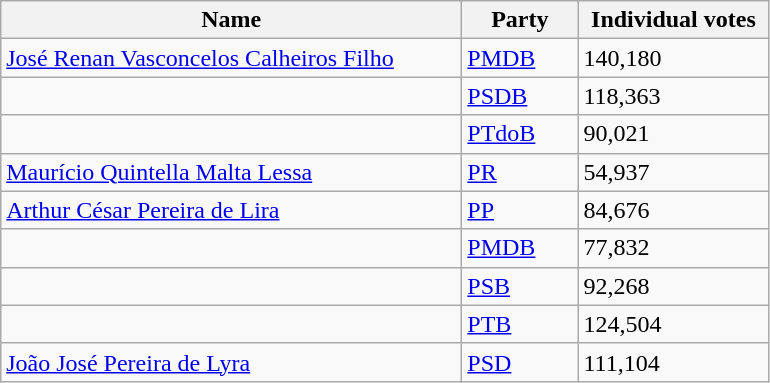<table class="wikitable sortable">
<tr>
<th style="width:300px;">Name</th>
<th style="width:70px;">Party</th>
<th style="width:120px;">Individual votes</th>
</tr>
<tr>
<td><a href='#'>José Renan Vasconcelos Calheiros Filho</a></td>
<td><a href='#'>PMDB</a></td>
<td>140,180</td>
</tr>
<tr>
<td></td>
<td><a href='#'>PSDB</a></td>
<td>118,363</td>
</tr>
<tr>
<td></td>
<td><a href='#'>PTdoB</a></td>
<td>90,021</td>
</tr>
<tr>
<td><a href='#'>Maurício Quintella Malta Lessa</a></td>
<td><a href='#'>PR</a></td>
<td>54,937</td>
</tr>
<tr>
<td><a href='#'>Arthur César Pereira de Lira</a></td>
<td><a href='#'>PP</a></td>
<td>84,676</td>
</tr>
<tr>
<td></td>
<td><a href='#'>PMDB</a></td>
<td>77,832</td>
</tr>
<tr>
<td></td>
<td><a href='#'>PSB</a></td>
<td>92,268</td>
</tr>
<tr>
<td></td>
<td><a href='#'>PTB</a></td>
<td>124,504</td>
</tr>
<tr>
<td><a href='#'>João José Pereira de Lyra</a></td>
<td><a href='#'>PSD</a></td>
<td>111,104</td>
</tr>
</table>
